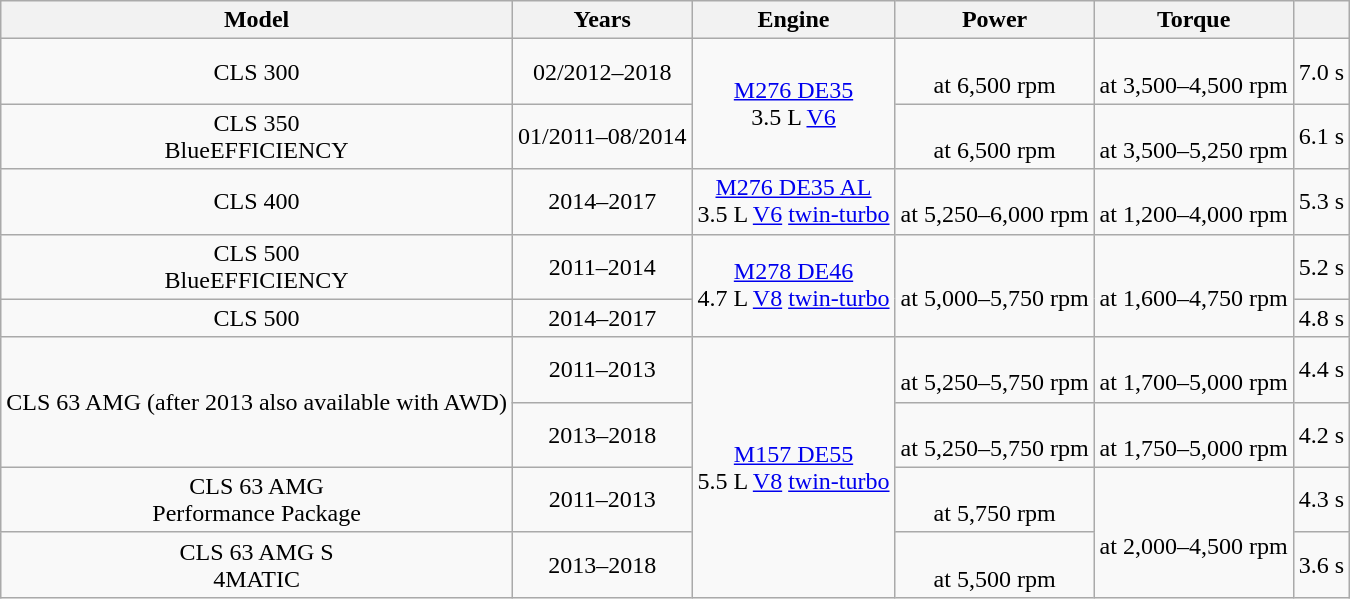<table class="wikitable sortable" style="text-align: center;">
<tr>
<th>Model</th>
<th>Years</th>
<th>Engine</th>
<th>Power</th>
<th>Torque</th>
<th></th>
</tr>
<tr>
<td>CLS 300</td>
<td>02/2012–2018</td>
<td rowspan="2"><a href='#'>M276 DE35</a> <br> 3.5 L <a href='#'>V6</a></td>
<td> <br> at 6,500 rpm</td>
<td> <br> at 3,500–4,500 rpm</td>
<td>7.0 s</td>
</tr>
<tr>
<td>CLS 350 <br> BlueEFFICIENCY</td>
<td>01/2011–08/2014</td>
<td> <br> at 6,500 rpm</td>
<td> <br> at 3,500–5,250 rpm</td>
<td>6.1 s</td>
</tr>
<tr>
<td>CLS 400</td>
<td>2014–2017</td>
<td><a href='#'>M276 DE35 AL</a> <br> 3.5 L <a href='#'>V6</a> <a href='#'>twin-turbo</a></td>
<td> <br> at 5,250–6,000 rpm</td>
<td> <br> at 1,200–4,000 rpm</td>
<td>5.3 s</td>
</tr>
<tr>
<td>CLS 500 <br> BlueEFFICIENCY</td>
<td>2011–2014</td>
<td rowspan="2"><a href='#'>M278 DE46</a> <br> 4.7 L <a href='#'>V8</a> <a href='#'>twin-turbo</a></td>
<td rowspan="2"> <br> at 5,000–5,750 rpm</td>
<td rowspan="2"> <br> at 1,600–4,750 rpm</td>
<td>5.2 s</td>
</tr>
<tr>
<td>CLS 500</td>
<td>2014–2017</td>
<td>4.8 s</td>
</tr>
<tr>
<td rowspan="2">CLS 63 AMG (after 2013 also available with AWD)</td>
<td>2011–2013</td>
<td rowspan="4"><a href='#'>M157 DE55</a> <br> 5.5 L <a href='#'>V8</a> <a href='#'>twin-turbo</a></td>
<td> <br> at 5,250–5,750 rpm</td>
<td> <br> at 1,700–5,000 rpm</td>
<td>4.4 s</td>
</tr>
<tr>
<td>2013–2018</td>
<td> <br> at 5,250–5,750 rpm</td>
<td> <br> at 1,750–5,000 rpm</td>
<td>4.2 s</td>
</tr>
<tr>
<td>CLS 63 AMG <br> Performance Package</td>
<td>2011–2013</td>
<td> <br> at 5,750 rpm</td>
<td rowspan="2"> <br> at 2,000–4,500 rpm</td>
<td>4.3 s</td>
</tr>
<tr>
<td>CLS 63 AMG S<br>4MATIC</td>
<td>2013–2018</td>
<td> <br> at 5,500 rpm</td>
<td>3.6 s</td>
</tr>
</table>
